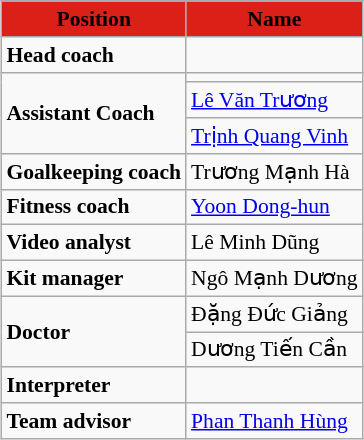<table class="wikitable" style="font-size:90%; margin:0.5em auto;">
<tr>
<th style="background-color:#DB2017;"><span>Position</span></th>
<th style="background-color:#DB2017;"><span>Name</span></th>
</tr>
<tr>
<td><strong>Head coach</strong></td>
<td></td>
</tr>
<tr>
<td rowspan="3"><strong>Assistant Coach</strong></td>
<td></td>
</tr>
<tr>
<td> <a href='#'>Lê Văn Trương</a></td>
</tr>
<tr>
<td> <a href='#'>Trịnh Quang Vinh</a></td>
</tr>
<tr>
<td><strong>Goalkeeping coach</strong></td>
<td> Trương Mạnh Hà</td>
</tr>
<tr>
<td><strong>Fitness coach</strong></td>
<td> <a href='#'>Yoon Dong-hun</a></td>
</tr>
<tr>
<td><strong>Video analyst</strong></td>
<td> Lê Minh Dũng</td>
</tr>
<tr>
<td><strong>Kit manager</strong></td>
<td> Ngô Mạnh Dương</td>
</tr>
<tr>
<td rowspan="2"><strong>Doctor</strong></td>
<td> Đặng Đức Giảng</td>
</tr>
<tr>
<td> Dương Tiến Cần</td>
</tr>
<tr>
<td><strong>Interpreter</strong></td>
<td></td>
</tr>
<tr>
<td><strong>Team advisor</strong></td>
<td> <a href='#'>Phan Thanh Hùng</a></td>
</tr>
</table>
